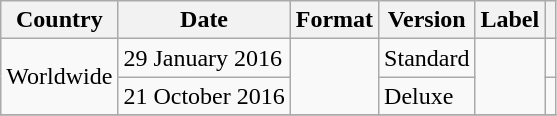<table class="wikitable">
<tr>
<th>Country</th>
<th>Date</th>
<th>Format</th>
<th>Version</th>
<th>Label</th>
<th></th>
</tr>
<tr>
<td rowspan="2">Worldwide</td>
<td>29 January 2016</td>
<td rowspan="2"></td>
<td>Standard</td>
<td rowspan="2"></td>
<td></td>
</tr>
<tr>
<td>21 October 2016</td>
<td>Deluxe</td>
<td></td>
</tr>
<tr>
</tr>
</table>
